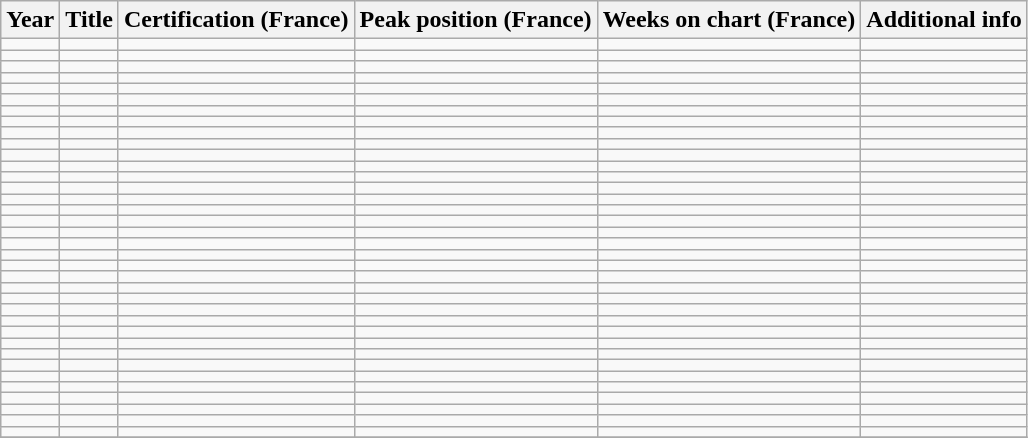<table class="wikitable">
<tr>
<th rowspan="1">Year</th>
<th rowspan="1">Title</th>
<th rowspan="1">Certification (France)</th>
<th colspan="1">Peak position (France)</th>
<th colspan="1">Weeks on chart (France)</th>
<th colspan="1">Additional info</th>
</tr>
<tr ---->
<td></td>
<td></td>
<td></td>
<td></td>
<td></td>
<td></td>
</tr>
<tr>
<td></td>
<td></td>
<td></td>
<td></td>
<td></td>
<td></td>
</tr>
<tr>
<td></td>
<td></td>
<td></td>
<td></td>
<td></td>
<td></td>
</tr>
<tr>
<td></td>
<td></td>
<td></td>
<td></td>
<td></td>
<td></td>
</tr>
<tr>
<td></td>
<td></td>
<td></td>
<td></td>
<td></td>
<td></td>
</tr>
<tr>
<td></td>
<td></td>
<td></td>
<td></td>
<td></td>
<td></td>
</tr>
<tr>
<td></td>
<td></td>
<td></td>
<td></td>
<td></td>
<td></td>
</tr>
<tr>
<td></td>
<td></td>
<td></td>
<td></td>
<td></td>
<td></td>
</tr>
<tr>
<td></td>
<td></td>
<td></td>
<td></td>
<td></td>
<td></td>
</tr>
<tr>
<td></td>
<td></td>
<td></td>
<td></td>
<td></td>
<td></td>
</tr>
<tr>
<td></td>
<td></td>
<td></td>
<td></td>
<td></td>
<td></td>
</tr>
<tr>
<td></td>
<td></td>
<td></td>
<td></td>
<td></td>
<td></td>
</tr>
<tr>
<td></td>
<td></td>
<td></td>
<td></td>
<td></td>
<td></td>
</tr>
<tr>
<td></td>
<td></td>
<td></td>
<td></td>
<td></td>
<td></td>
</tr>
<tr>
<td></td>
<td></td>
<td></td>
<td></td>
<td></td>
<td></td>
</tr>
<tr>
<td></td>
<td></td>
<td></td>
<td></td>
<td></td>
<td></td>
</tr>
<tr>
<td></td>
<td></td>
<td></td>
<td></td>
<td></td>
<td></td>
</tr>
<tr>
<td></td>
<td></td>
<td></td>
<td></td>
<td></td>
<td></td>
</tr>
<tr>
<td></td>
<td></td>
<td></td>
<td></td>
<td></td>
<td></td>
</tr>
<tr>
<td></td>
<td></td>
<td></td>
<td></td>
<td></td>
<td></td>
</tr>
<tr>
<td></td>
<td></td>
<td></td>
<td></td>
<td></td>
<td></td>
</tr>
<tr>
<td></td>
<td></td>
<td></td>
<td></td>
<td></td>
<td></td>
</tr>
<tr>
<td></td>
<td></td>
<td></td>
<td></td>
<td></td>
<td></td>
</tr>
<tr>
<td></td>
<td></td>
<td></td>
<td></td>
<td></td>
<td></td>
</tr>
<tr>
<td></td>
<td></td>
<td></td>
<td></td>
<td></td>
<td></td>
</tr>
<tr>
<td></td>
<td></td>
<td></td>
<td></td>
<td></td>
<td></td>
</tr>
<tr>
<td></td>
<td></td>
<td></td>
<td></td>
<td></td>
<td></td>
</tr>
<tr>
<td></td>
<td></td>
<td></td>
<td></td>
<td></td>
<td></td>
</tr>
<tr>
<td></td>
<td></td>
<td></td>
<td></td>
<td></td>
<td></td>
</tr>
<tr>
<td></td>
<td></td>
<td></td>
<td></td>
<td></td>
<td></td>
</tr>
<tr>
<td></td>
<td></td>
<td></td>
<td></td>
<td></td>
<td></td>
</tr>
<tr>
<td></td>
<td></td>
<td></td>
<td></td>
<td></td>
<td></td>
</tr>
<tr>
<td></td>
<td></td>
<td></td>
<td></td>
<td></td>
<td></td>
</tr>
<tr>
<td></td>
<td></td>
<td></td>
<td></td>
<td></td>
<td></td>
</tr>
<tr>
<td></td>
<td></td>
<td></td>
<td></td>
<td></td>
<td></td>
</tr>
<tr>
<td></td>
<td></td>
<td></td>
<td></td>
<td></td>
<td></td>
</tr>
<tr>
</tr>
</table>
